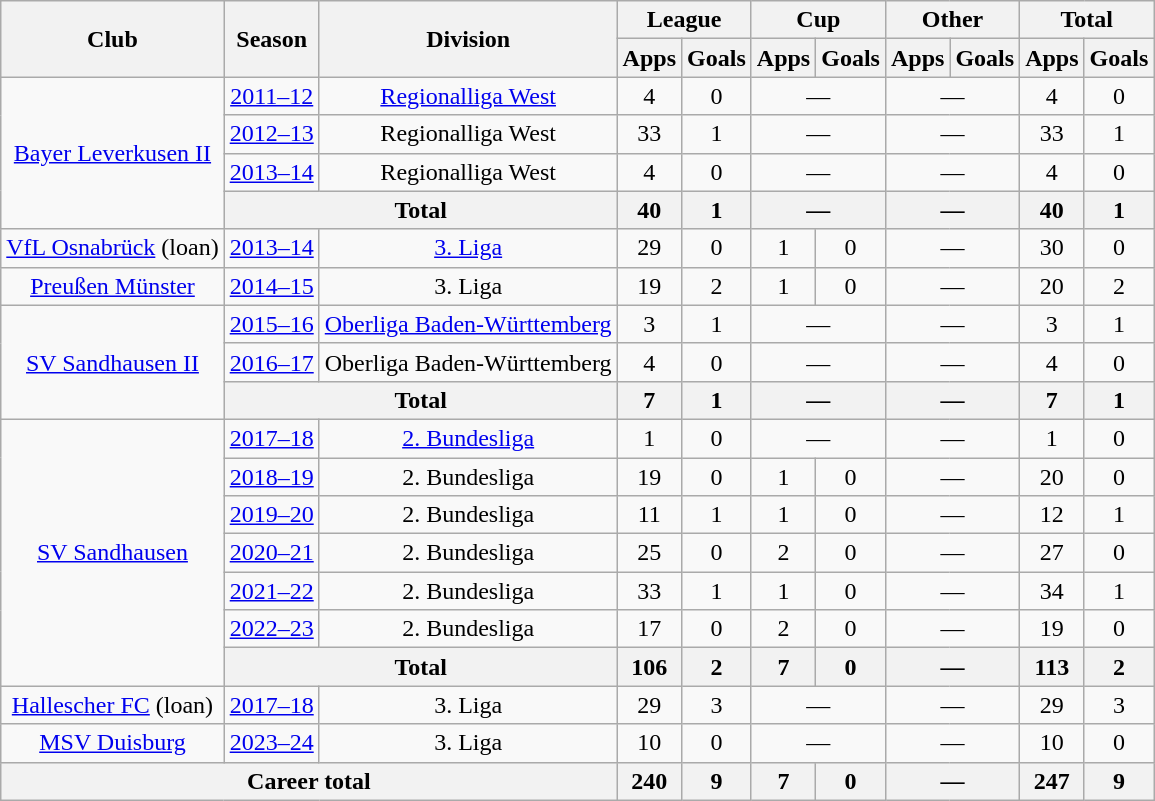<table class="wikitable" style="text-align:center">
<tr>
<th rowspan="2">Club</th>
<th rowspan="2">Season</th>
<th rowspan="2">Division</th>
<th colspan="2">League</th>
<th colspan="2">Cup</th>
<th colspan="2">Other</th>
<th colspan="2">Total</th>
</tr>
<tr>
<th>Apps</th>
<th>Goals</th>
<th>Apps</th>
<th>Goals</th>
<th>Apps</th>
<th>Goals</th>
<th>Apps</th>
<th>Goals</th>
</tr>
<tr>
<td rowspan="4"><a href='#'>Bayer Leverkusen II</a></td>
<td><a href='#'>2011–12</a></td>
<td><a href='#'>Regionalliga West</a></td>
<td>4</td>
<td>0</td>
<td colspan="2">—</td>
<td colspan="2">—</td>
<td>4</td>
<td>0</td>
</tr>
<tr>
<td><a href='#'>2012–13</a></td>
<td>Regionalliga West</td>
<td>33</td>
<td>1</td>
<td colspan="2">—</td>
<td colspan="2">—</td>
<td>33</td>
<td>1</td>
</tr>
<tr>
<td><a href='#'>2013–14</a></td>
<td>Regionalliga West</td>
<td>4</td>
<td>0</td>
<td colspan="2">—</td>
<td colspan="2">—</td>
<td>4</td>
<td>0</td>
</tr>
<tr>
<th colspan="2">Total</th>
<th>40</th>
<th>1</th>
<th colspan="2">—</th>
<th colspan="2">—</th>
<th>40</th>
<th>1</th>
</tr>
<tr>
<td><a href='#'>VfL Osnabrück</a> (loan)</td>
<td><a href='#'>2013–14</a></td>
<td><a href='#'>3. Liga</a></td>
<td>29</td>
<td>0</td>
<td>1</td>
<td>0</td>
<td colspan="2">—</td>
<td>30</td>
<td>0</td>
</tr>
<tr>
<td><a href='#'>Preußen Münster</a></td>
<td><a href='#'>2014–15</a></td>
<td>3. Liga</td>
<td>19</td>
<td>2</td>
<td>1</td>
<td>0</td>
<td colspan="2">—</td>
<td>20</td>
<td>2</td>
</tr>
<tr>
<td rowspan=3><a href='#'>SV Sandhausen II</a></td>
<td><a href='#'>2015–16</a></td>
<td><a href='#'>Oberliga Baden-Württemberg</a></td>
<td>3</td>
<td>1</td>
<td colspan="2">—</td>
<td colspan="2">—</td>
<td>3</td>
<td>1</td>
</tr>
<tr>
<td><a href='#'>2016–17</a></td>
<td>Oberliga Baden-Württemberg</td>
<td>4</td>
<td>0</td>
<td colspan="2">—</td>
<td colspan="2">—</td>
<td>4</td>
<td>0</td>
</tr>
<tr>
<th colspan="2">Total</th>
<th>7</th>
<th>1</th>
<th colspan="2">—</th>
<th colspan="2">—</th>
<th>7</th>
<th>1</th>
</tr>
<tr>
<td rowspan="7"><a href='#'>SV Sandhausen</a></td>
<td><a href='#'>2017–18</a></td>
<td><a href='#'>2. Bundesliga</a></td>
<td>1</td>
<td>0</td>
<td colspan="2">—</td>
<td colspan="2">—</td>
<td>1</td>
<td>0</td>
</tr>
<tr>
<td><a href='#'>2018–19</a></td>
<td>2. Bundesliga</td>
<td>19</td>
<td>0</td>
<td>1</td>
<td>0</td>
<td colspan="2">—</td>
<td>20</td>
<td>0</td>
</tr>
<tr>
<td><a href='#'>2019–20</a></td>
<td>2. Bundesliga</td>
<td>11</td>
<td>1</td>
<td>1</td>
<td>0</td>
<td colspan="2">—</td>
<td>12</td>
<td>1</td>
</tr>
<tr>
<td><a href='#'>2020–21</a></td>
<td>2. Bundesliga</td>
<td>25</td>
<td>0</td>
<td>2</td>
<td>0</td>
<td colspan="2">—</td>
<td>27</td>
<td>0</td>
</tr>
<tr>
<td><a href='#'>2021–22</a></td>
<td>2. Bundesliga</td>
<td>33</td>
<td>1</td>
<td>1</td>
<td>0</td>
<td colspan="2">—</td>
<td>34</td>
<td>1</td>
</tr>
<tr>
<td><a href='#'>2022–23</a></td>
<td>2. Bundesliga</td>
<td>17</td>
<td>0</td>
<td>2</td>
<td>0</td>
<td colspan="2">—</td>
<td>19</td>
<td>0</td>
</tr>
<tr>
<th colspan="2">Total</th>
<th>106</th>
<th>2</th>
<th>7</th>
<th>0</th>
<th colspan="2">—</th>
<th>113</th>
<th>2</th>
</tr>
<tr>
<td><a href='#'>Hallescher FC</a> (loan)</td>
<td><a href='#'>2017–18</a></td>
<td>3. Liga</td>
<td>29</td>
<td>3</td>
<td colspan="2">—</td>
<td colspan="2">—</td>
<td>29</td>
<td>3</td>
</tr>
<tr>
<td><a href='#'>MSV Duisburg</a></td>
<td><a href='#'>2023–24</a></td>
<td>3. Liga</td>
<td>10</td>
<td>0</td>
<td colspan="2">—</td>
<td colspan="2">—</td>
<td>10</td>
<td>0</td>
</tr>
<tr>
<th colspan="3">Career total</th>
<th>240</th>
<th>9</th>
<th>7</th>
<th>0</th>
<th colspan="2">—</th>
<th>247</th>
<th>9</th>
</tr>
</table>
